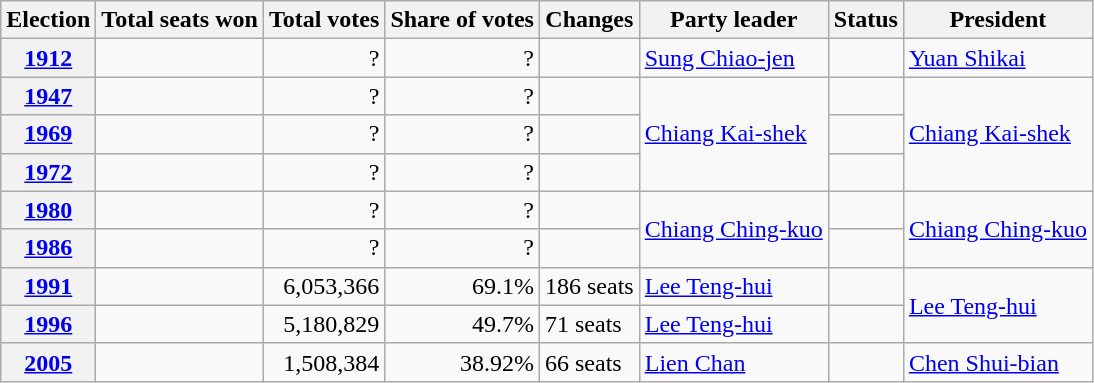<table class=wikitable>
<tr>
<th>Election</th>
<th>Total seats won</th>
<th>Total votes</th>
<th>Share of votes</th>
<th>Changes</th>
<th>Party leader</th>
<th>Status</th>
<th>President</th>
</tr>
<tr>
<th><a href='#'>1912</a></th>
<td></td>
<td align=right>?</td>
<td align=right>?</td>
<td></td>
<td><a href='#'>Sung Chiao-jen</a></td>
<td></td>
<td><a href='#'>Yuan Shikai</a></td>
</tr>
<tr>
<th><a href='#'>1947</a></th>
<td></td>
<td align=right>?</td>
<td align=right>?</td>
<td></td>
<td rowspan="3"><a href='#'>Chiang Kai-shek</a></td>
<td></td>
<td rowspan="3"><a href='#'>Chiang Kai-shek</a></td>
</tr>
<tr>
<th><a href='#'>1969</a></th>
<td></td>
<td align=right>?</td>
<td align=right>?</td>
<td></td>
<td></td>
</tr>
<tr>
<th><a href='#'>1972</a></th>
<td></td>
<td align=right>?</td>
<td align=right>?</td>
<td></td>
<td></td>
</tr>
<tr>
<th><a href='#'>1980</a></th>
<td></td>
<td align=right>?</td>
<td align=right>?</td>
<td></td>
<td rowspan="2"><a href='#'>Chiang Ching-kuo</a></td>
<td></td>
<td rowspan="2"><a href='#'>Chiang Ching-kuo</a></td>
</tr>
<tr>
<th><a href='#'>1986</a></th>
<td></td>
<td align=right>?</td>
<td align=right>?</td>
<td></td>
<td></td>
</tr>
<tr>
<th><a href='#'>1991</a></th>
<td></td>
<td align=right>6,053,366</td>
<td align=right>69.1%</td>
<td> 186 seats</td>
<td><a href='#'>Lee Teng-hui</a></td>
<td></td>
<td rowspan="2"><a href='#'>Lee Teng-hui</a></td>
</tr>
<tr>
<th><a href='#'>1996</a></th>
<td></td>
<td align=right>5,180,829</td>
<td align=right>49.7%</td>
<td> 71 seats</td>
<td><a href='#'>Lee Teng-hui</a></td>
<td></td>
</tr>
<tr>
<th><a href='#'>2005</a></th>
<td></td>
<td align=right>1,508,384</td>
<td align=right>38.92%</td>
<td> 66 seats</td>
<td><a href='#'>Lien Chan</a></td>
<td></td>
<td><a href='#'>Chen Shui-bian</a></td>
</tr>
</table>
